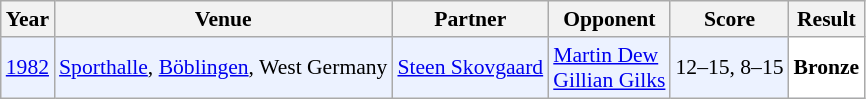<table class="sortable wikitable" style="font-size: 90%;">
<tr>
<th>Year</th>
<th>Venue</th>
<th>Partner</th>
<th>Opponent</th>
<th>Score</th>
<th>Result</th>
</tr>
<tr style="background:#ECF2FF">
<td align="center"><a href='#'>1982</a></td>
<td align="left"><a href='#'>Sporthalle</a>, <a href='#'>Böblingen</a>, West Germany</td>
<td align="left"> <a href='#'>Steen Skovgaard</a></td>
<td align="left"> <a href='#'>Martin Dew</a><br> <a href='#'>Gillian Gilks</a></td>
<td align="left">12–15, 8–15</td>
<td style="text-align:left; background: white"> <strong>Bronze</strong></td>
</tr>
</table>
